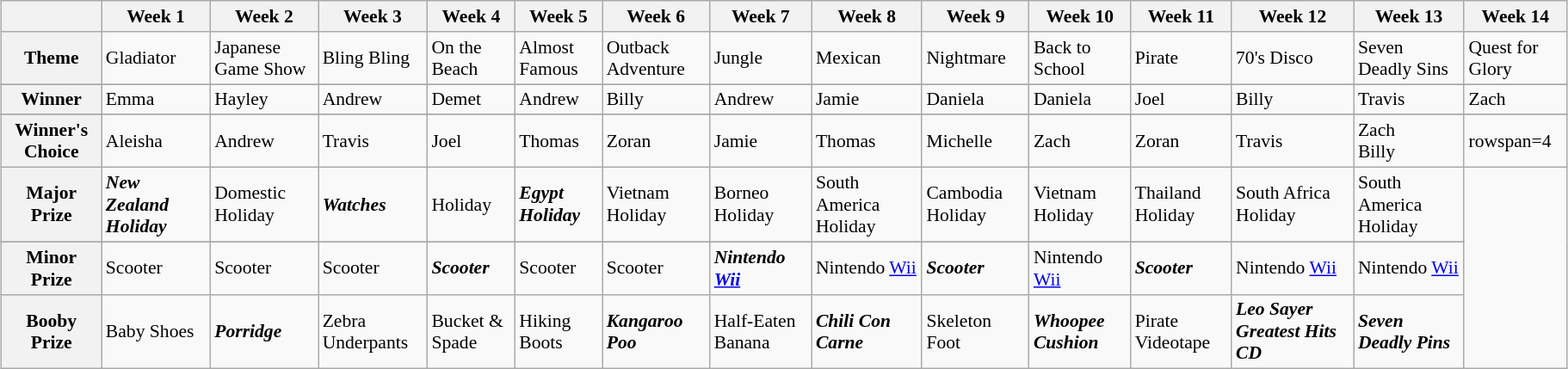<table class="wikitable" style="font-size:90%; width:96%; margin:auto;">
<tr>
<th></th>
<th>Week 1</th>
<th>Week 2</th>
<th>Week 3</th>
<th>Week 4</th>
<th>Week 5</th>
<th>Week 6</th>
<th>Week 7</th>
<th>Week 8</th>
<th>Week 9</th>
<th>Week 10</th>
<th>Week 11</th>
<th>Week 12</th>
<th>Week 13</th>
<th>Week 14</th>
</tr>
<tr>
<th>Theme</th>
<td>Gladiator</td>
<td>Japanese Game Show</td>
<td>Bling Bling</td>
<td>On the Beach</td>
<td>Almost Famous</td>
<td>Outback Adventure</td>
<td>Jungle</td>
<td>Mexican</td>
<td>Nightmare</td>
<td>Back to School</td>
<td>Pirate</td>
<td>70's Disco</td>
<td>Seven Deadly Sins</td>
<td>Quest for Glory</td>
</tr>
<tr>
</tr>
<tr>
<th>Winner</th>
<td>Emma</td>
<td>Hayley</td>
<td>Andrew</td>
<td>Demet</td>
<td>Andrew</td>
<td>Billy</td>
<td>Andrew</td>
<td>Jamie</td>
<td>Daniela</td>
<td>Daniela</td>
<td>Joel</td>
<td>Billy</td>
<td>Travis</td>
<td>Zach</td>
</tr>
<tr>
</tr>
<tr>
<th>Winner's Choice</th>
<td>Aleisha</td>
<td>Andrew</td>
<td>Travis</td>
<td>Joel</td>
<td>Thomas</td>
<td>Zoran</td>
<td>Jamie</td>
<td>Thomas</td>
<td>Michelle</td>
<td>Zach</td>
<td>Zoran</td>
<td>Travis</td>
<td>Zach<br>Billy</td>
<td>rowspan=4 </td>
</tr>
<tr>
<th>Major Prize</th>
<td><strong><em>New Zealand Holiday</em></strong></td>
<td>Domestic Holiday</td>
<td><strong><em>Watches</em></strong></td>
<td>Holiday</td>
<td><strong><em>Egypt Holiday</em></strong></td>
<td>Vietnam Holiday</td>
<td>Borneo Holiday</td>
<td>South America Holiday</td>
<td>Cambodia Holiday</td>
<td>Vietnam Holiday</td>
<td>Thailand Holiday</td>
<td>South Africa Holiday</td>
<td>South America Holiday</td>
</tr>
<tr>
</tr>
<tr>
<th>Minor Prize</th>
<td>Scooter</td>
<td>Scooter</td>
<td>Scooter</td>
<td><strong><em>Scooter</em></strong></td>
<td>Scooter</td>
<td>Scooter</td>
<td><strong><em>Nintendo <a href='#'>Wii</a></em></strong></td>
<td>Nintendo <a href='#'>Wii</a></td>
<td><strong><em>Scooter</em></strong></td>
<td>Nintendo <a href='#'>Wii</a></td>
<td><strong><em>Scooter</em></strong></td>
<td>Nintendo <a href='#'>Wii</a></td>
<td>Nintendo <a href='#'>Wii</a></td>
</tr>
<tr>
<th>Booby Prize</th>
<td>Baby Shoes</td>
<td><strong><em>Porridge</em></strong></td>
<td>Zebra Underpants</td>
<td>Bucket & Spade</td>
<td>Hiking Boots</td>
<td><strong><em>Kangaroo Poo</em></strong></td>
<td>Half-Eaten Banana</td>
<td><strong><em>Chili Con Carne</em></strong></td>
<td>Skeleton Foot</td>
<td><strong><em>Whoopee Cushion</em></strong></td>
<td>Pirate Videotape</td>
<td><strong><em>Leo Sayer Greatest Hits CD</em></strong></td>
<td><strong><em>Seven Deadly Pins</em></strong></td>
</tr>
</table>
